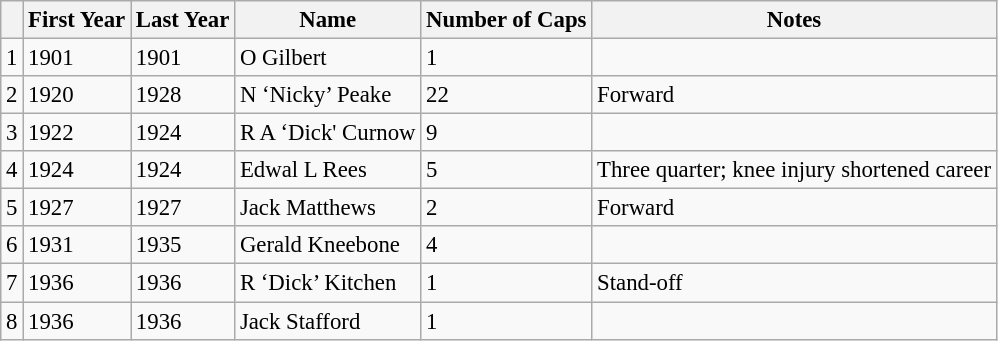<table class="wikitable" style="font-size: 95%;">
<tr>
<th bgcolor="gold"></th>
<th bgcolor="gold">First Year</th>
<th bgcolor="gold">Last Year</th>
<th bgcolor="gold">Name</th>
<th bgcolor="gold">Number of Caps</th>
<th bgcolor="gold">Notes</th>
</tr>
<tr>
<td>1</td>
<td>1901</td>
<td>1901</td>
<td>O Gilbert</td>
<td>1</td>
</tr>
<tr>
<td>2</td>
<td>1920</td>
<td>1928</td>
<td>N ‘Nicky’ Peake</td>
<td>22</td>
<td>Forward</td>
</tr>
<tr>
<td>3</td>
<td>1922</td>
<td>1924</td>
<td>R A ‘Dick' Curnow</td>
<td>9</td>
</tr>
<tr>
<td>4</td>
<td>1924</td>
<td>1924</td>
<td>Edwal L Rees</td>
<td>5</td>
<td>Three quarter; knee injury shortened career</td>
</tr>
<tr>
<td>5</td>
<td>1927</td>
<td>1927</td>
<td>Jack Matthews</td>
<td>2</td>
<td>Forward</td>
</tr>
<tr>
<td>6</td>
<td>1931</td>
<td>1935</td>
<td>Gerald Kneebone</td>
<td>4</td>
</tr>
<tr>
<td>7</td>
<td>1936</td>
<td>1936</td>
<td>R ‘Dick’ Kitchen</td>
<td>1</td>
<td>Stand-off</td>
</tr>
<tr>
<td>8</td>
<td>1936</td>
<td>1936</td>
<td>Jack Stafford</td>
<td>1</td>
</tr>
</table>
